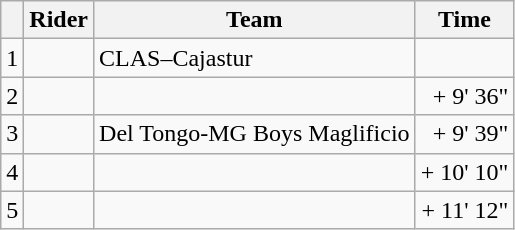<table class="wikitable">
<tr>
<th></th>
<th>Rider</th>
<th>Team</th>
<th>Time</th>
</tr>
<tr>
<td>1</td>
<td>  </td>
<td>CLAS–Cajastur</td>
<td align=right></td>
</tr>
<tr>
<td>2</td>
<td> </td>
<td></td>
<td align=right>+ 9' 36"</td>
</tr>
<tr>
<td>3</td>
<td> </td>
<td>Del Tongo-MG Boys Maglificio</td>
<td align=right>+ 9' 39"</td>
</tr>
<tr>
<td>4</td>
<td></td>
<td></td>
<td align=right>+ 10' 10"</td>
</tr>
<tr>
<td>5</td>
<td></td>
<td></td>
<td align=right>+ 11' 12"</td>
</tr>
</table>
